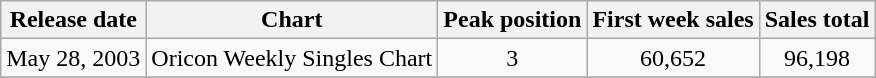<table class="wikitable">
<tr>
<th>Release date</th>
<th>Chart</th>
<th>Peak position</th>
<th>First week sales</th>
<th>Sales total</th>
</tr>
<tr>
<td align="center">May 28, 2003</td>
<td>Oricon Weekly Singles Chart</td>
<td align="center">3</td>
<td align="center">60,652</td>
<td align="center">96,198</td>
</tr>
<tr>
</tr>
</table>
